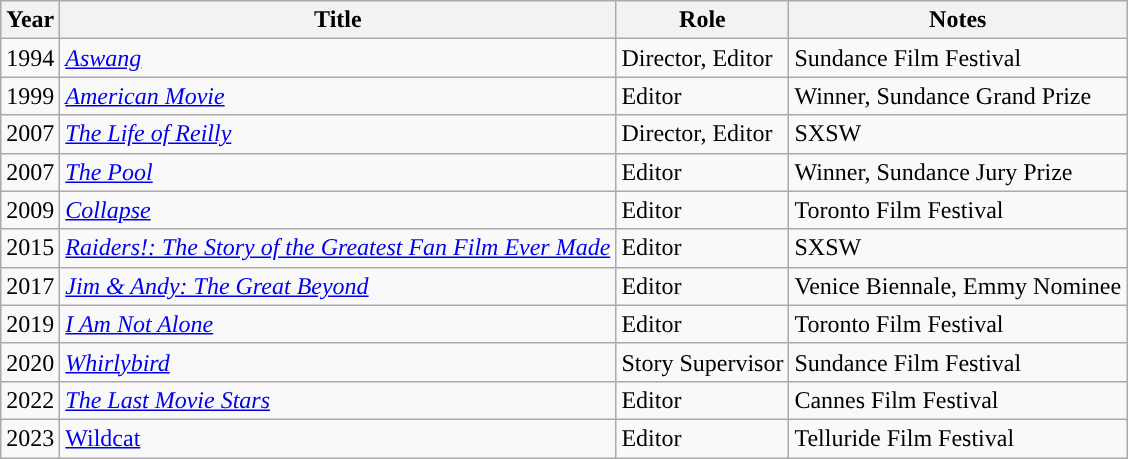<table class="wikitable sortable" style="border:none; margin:0;">
<tr valign="bottom">
<th scope="col">Year</th>
<th scope="col">Title</th>
<th scope="col">Role</th>
<th scope="col">Notes</th>
</tr>
<tr>
<td>1994</td>
<td><a href='#'><em>Aswang</em></a></td>
<td>Director, Editor</td>
<td>Sundance Film Festival</td>
</tr>
<tr>
<td>1999</td>
<td><em><a href='#'>American Movie</a></em></td>
<td>Editor</td>
<td>Winner, Sundance Grand Prize</td>
</tr>
<tr>
<td>2007</td>
<td><em><a href='#'>The Life of Reilly</a></em></td>
<td>Director, Editor</td>
<td>SXSW</td>
</tr>
<tr>
<td>2007</td>
<td><a href='#'><em>The Pool</em></a></td>
<td>Editor</td>
<td>Winner, Sundance Jury Prize</td>
</tr>
<tr>
<td>2009</td>
<td><a href='#'><em>Collapse</em></a></td>
<td>Editor</td>
<td>Toronto Film Festival</td>
</tr>
<tr>
<td>2015</td>
<td><em><a href='#'>Raiders!: The Story of the Greatest Fan Film Ever Made</a></em></td>
<td>Editor</td>
<td>SXSW</td>
</tr>
<tr>
<td>2017</td>
<td><em><a href='#'>Jim & Andy: The Great Beyond</a></em></td>
<td>Editor</td>
<td>Venice Biennale, Emmy Nominee</td>
</tr>
<tr>
<td>2019</td>
<td><em><a href='#'>I Am Not Alone</a></em></td>
<td>Editor</td>
<td>Toronto Film Festival</td>
</tr>
<tr>
<td>2020</td>
<td><a href='#'><em>Whirlybird</em></a></td>
<td>Story Supervisor</td>
<td>Sundance Film Festival</td>
</tr>
<tr>
<td>2022</td>
<td><em><a href='#'>The Last Movie Stars</a></em></td>
<td>Editor</td>
<td>Cannes Film Festival</td>
</tr>
<tr>
<td>2023</td>
<td><em><a href='#'></em>Wildcat<em></a></em></td>
<td>Editor</td>
<td>Telluride Film Festival</td>
</tr>
</table>
